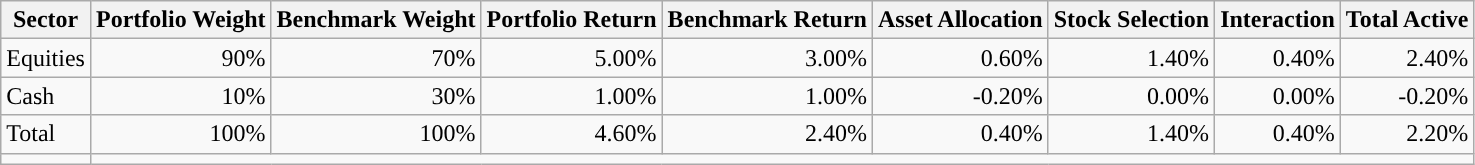<table class="wikitable">
<tr>
<th>Sector</th>
<th>Portfolio Weight</th>
<th>Benchmark Weight</th>
<th>Portfolio Return</th>
<th>Benchmark Return</th>
<th>Asset Allocation</th>
<th>Stock Selection</th>
<th>Interaction</th>
<th>Total Active</th>
</tr>
<tr>
<td>Equities</td>
<td align="right">90%</td>
<td align="right">70%</td>
<td align="right">5.00%</td>
<td align="right">3.00%</td>
<td align="right">0.60%</td>
<td align="right">1.40%</td>
<td align="right">0.40%</td>
<td align="right">2.40%</td>
</tr>
<tr>
<td>Cash</td>
<td align="right">10%</td>
<td align="right">30%</td>
<td align="right">1.00%</td>
<td align="right">1.00%</td>
<td align="right">-0.20%</td>
<td align="right">0.00%</td>
<td align="right">0.00%</td>
<td align="right">-0.20%</td>
</tr>
<tr>
<td>Total</td>
<td align="right">100%</td>
<td align="right">100%</td>
<td align="right">4.60%</td>
<td align="right">2.40%</td>
<td align="right">0.40%</td>
<td align="right">1.40%</td>
<td align="right">0.40%</td>
<td align="right">2.20%</td>
</tr>
<tr>
<td></td>
</tr>
</table>
